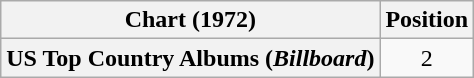<table class="wikitable plainrowheaders" style="text-align:center">
<tr>
<th scope="col">Chart (1972)</th>
<th scope="col">Position</th>
</tr>
<tr>
<th scope="row">US Top Country Albums (<em>Billboard</em>)</th>
<td>2</td>
</tr>
</table>
